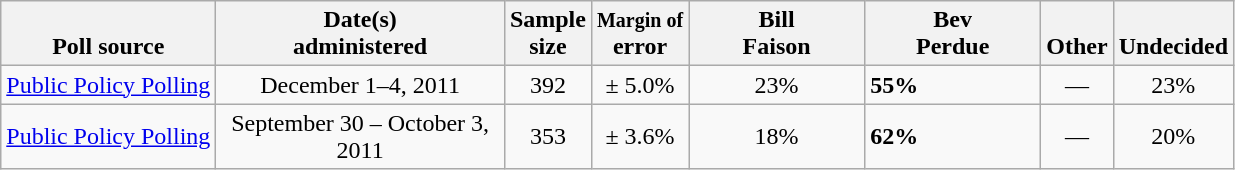<table class="wikitable">
<tr valign= bottom>
<th>Poll source</th>
<th style="width:185px;">Date(s)<br>administered</th>
<th class=small>Sample<br>size</th>
<th><small>Margin of</small><br>error</th>
<th style="width:110px;">Bill<br>Faison</th>
<th style="width:110px;">Bev<br>Perdue</th>
<th>Other</th>
<th>Undecided</th>
</tr>
<tr>
<td><a href='#'>Public Policy Polling</a></td>
<td align=center>December 1–4, 2011</td>
<td align=center>392</td>
<td align=center>± 5.0%</td>
<td align=center>23%</td>
<td><strong>55%</strong></td>
<td align=center>—</td>
<td align=center>23%</td>
</tr>
<tr>
<td><a href='#'>Public Policy Polling</a></td>
<td align=center>September 30 – October 3, 2011</td>
<td align=center>353</td>
<td align=center>± 3.6%</td>
<td align=center>18%</td>
<td><strong>62%</strong></td>
<td align=center>—</td>
<td align=center>20%</td>
</tr>
</table>
